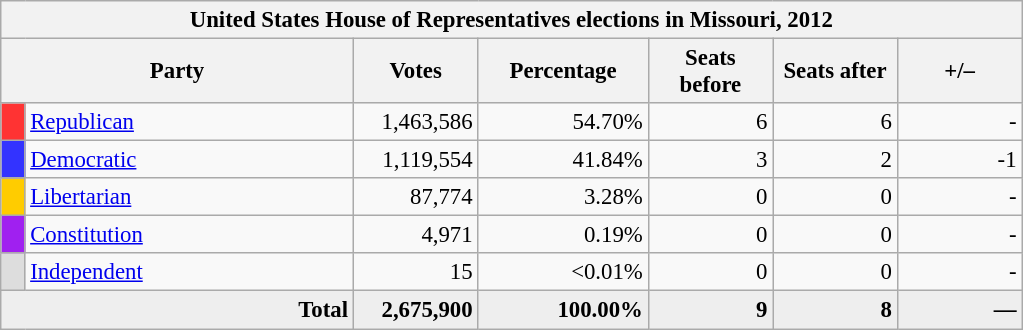<table class="wikitable" style="font-size: 95%;">
<tr>
<th colspan="7">United States House of Representatives elections in Missouri, 2012</th>
</tr>
<tr>
<th colspan=2 style="width: 15em">Party</th>
<th style="width: 5em">Votes</th>
<th style="width: 7em">Percentage</th>
<th style="width: 5em">Seats before</th>
<th style="width: 5em">Seats after</th>
<th style="width: 5em">+/–</th>
</tr>
<tr>
<th style="background-color:#FF3333; width: 3px"></th>
<td style="width: 130px"><a href='#'>Republican</a></td>
<td align="right">1,463,586</td>
<td align="right">54.70%</td>
<td align="right">6</td>
<td align="right">6</td>
<td align="right">-</td>
</tr>
<tr>
<th style="background-color:#3333FF; width: 3px"></th>
<td style="width: 130px"><a href='#'>Democratic</a></td>
<td align="right">1,119,554</td>
<td align="right">41.84%</td>
<td align="right">3</td>
<td align="right">2</td>
<td align="right">-1</td>
</tr>
<tr>
<th style="background-color:#FFCC00; width: 3px"></th>
<td style="width: 130px"><a href='#'>Libertarian</a></td>
<td align="right">87,774</td>
<td align="right">3.28%</td>
<td align="right">0</td>
<td align="right">0</td>
<td align="right">-</td>
</tr>
<tr>
<th style="background-color:#A020F0; width: 3px"></th>
<td style="width: 130px"><a href='#'>Constitution</a></td>
<td align="right">4,971</td>
<td align="right">0.19%</td>
<td align="right">0</td>
<td align="right">0</td>
<td align="right">-</td>
</tr>
<tr>
<th style="background-color:#DDDDDD; width: 3px"></th>
<td style="width: 130px"><a href='#'>Independent</a></td>
<td align="right">15</td>
<td align="right"><0.01%</td>
<td align="right">0</td>
<td align="right">0</td>
<td align="right">-</td>
</tr>
<tr bgcolor="#EEEEEE">
<td colspan="2" align="right"><strong>Total</strong></td>
<td align="right"><strong>2,675,900</strong></td>
<td align="right"><strong>100.00%</strong></td>
<td align="right"><strong>9</strong></td>
<td align="right"><strong>8</strong></td>
<td align="right"><strong>—</strong></td>
</tr>
</table>
